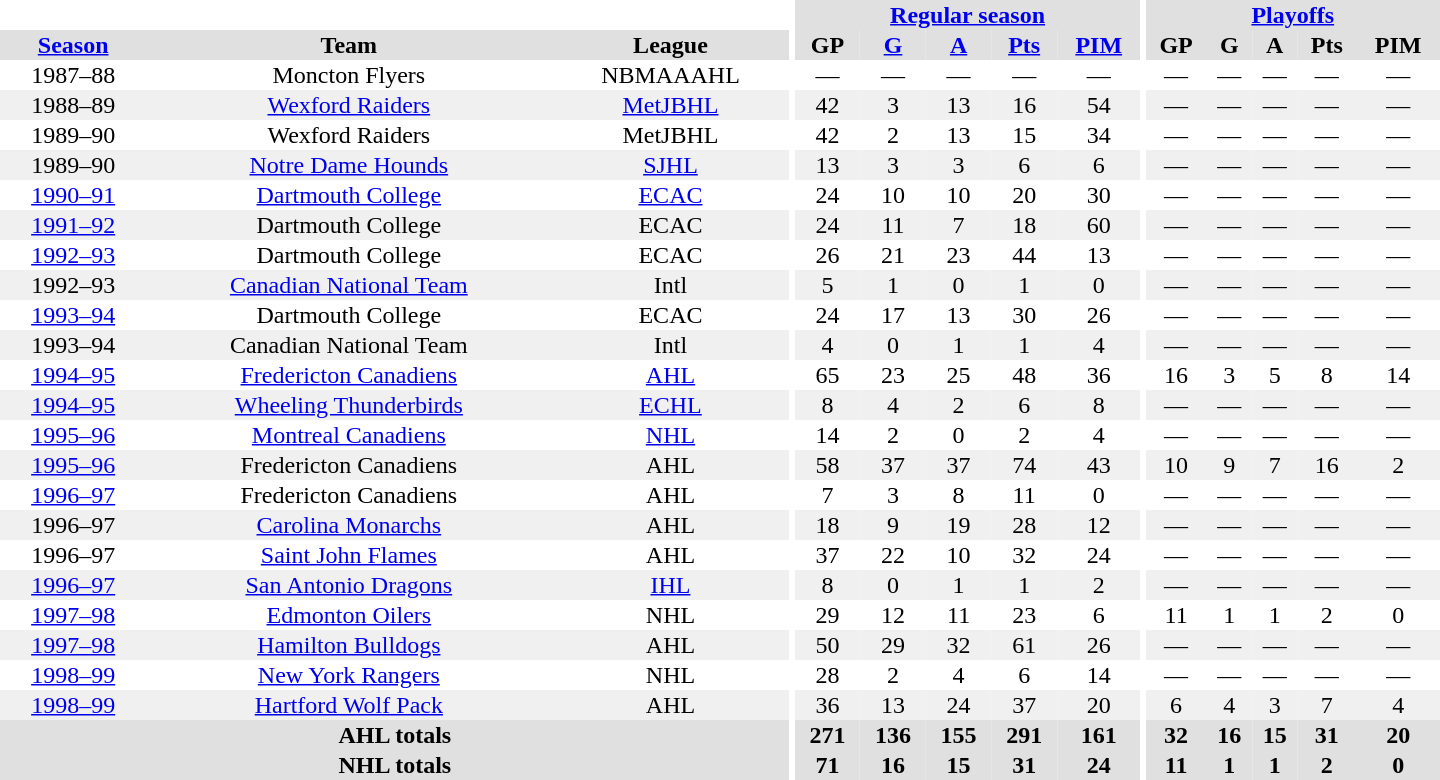<table border="0" cellpadding="1" cellspacing="0" style="text-align:center; width:60em">
<tr bgcolor="#e0e0e0">
<th colspan="3" bgcolor="#ffffff"></th>
<th rowspan="100" bgcolor="#ffffff"></th>
<th colspan="5"><a href='#'>Regular season</a></th>
<th rowspan="100" bgcolor="#ffffff"></th>
<th colspan="5"><a href='#'>Playoffs</a></th>
</tr>
<tr bgcolor="#e0e0e0">
<th><a href='#'>Season</a></th>
<th>Team</th>
<th>League</th>
<th>GP</th>
<th><a href='#'>G</a></th>
<th><a href='#'>A</a></th>
<th><a href='#'>Pts</a></th>
<th><a href='#'>PIM</a></th>
<th>GP</th>
<th>G</th>
<th>A</th>
<th>Pts</th>
<th>PIM</th>
</tr>
<tr>
<td>1987–88</td>
<td>Moncton Flyers</td>
<td>NBMAAAHL</td>
<td>—</td>
<td>—</td>
<td>—</td>
<td>—</td>
<td>—</td>
<td>—</td>
<td>—</td>
<td>—</td>
<td>—</td>
<td>—</td>
</tr>
<tr bgcolor="#f0f0f0">
<td>1988–89</td>
<td><a href='#'>Wexford Raiders</a></td>
<td><a href='#'>MetJBHL</a></td>
<td>42</td>
<td>3</td>
<td>13</td>
<td>16</td>
<td>54</td>
<td>—</td>
<td>—</td>
<td>—</td>
<td>—</td>
<td>—</td>
</tr>
<tr>
<td>1989–90</td>
<td>Wexford Raiders</td>
<td>MetJBHL</td>
<td>42</td>
<td>2</td>
<td>13</td>
<td>15</td>
<td>34</td>
<td>—</td>
<td>—</td>
<td>—</td>
<td>—</td>
<td>—</td>
</tr>
<tr bgcolor="#f0f0f0">
<td>1989–90</td>
<td><a href='#'>Notre Dame Hounds</a></td>
<td><a href='#'>SJHL</a></td>
<td>13</td>
<td>3</td>
<td>3</td>
<td>6</td>
<td>6</td>
<td>—</td>
<td>—</td>
<td>—</td>
<td>—</td>
<td>—</td>
</tr>
<tr>
<td><a href='#'>1990–91</a></td>
<td><a href='#'>Dartmouth College</a></td>
<td><a href='#'>ECAC</a></td>
<td>24</td>
<td>10</td>
<td>10</td>
<td>20</td>
<td>30</td>
<td>—</td>
<td>—</td>
<td>—</td>
<td>—</td>
<td>—</td>
</tr>
<tr bgcolor="#f0f0f0">
<td><a href='#'>1991–92</a></td>
<td>Dartmouth College</td>
<td>ECAC</td>
<td>24</td>
<td>11</td>
<td>7</td>
<td>18</td>
<td>60</td>
<td>—</td>
<td>—</td>
<td>—</td>
<td>—</td>
<td>—</td>
</tr>
<tr>
<td><a href='#'>1992–93</a></td>
<td>Dartmouth College</td>
<td>ECAC</td>
<td>26</td>
<td>21</td>
<td>23</td>
<td>44</td>
<td>13</td>
<td>—</td>
<td>—</td>
<td>—</td>
<td>—</td>
<td>—</td>
</tr>
<tr bgcolor="#f0f0f0">
<td>1992–93</td>
<td><a href='#'>Canadian National Team</a></td>
<td>Intl</td>
<td>5</td>
<td>1</td>
<td>0</td>
<td>1</td>
<td>0</td>
<td>—</td>
<td>—</td>
<td>—</td>
<td>—</td>
<td>—</td>
</tr>
<tr>
<td><a href='#'>1993–94</a></td>
<td>Dartmouth College</td>
<td>ECAC</td>
<td>24</td>
<td>17</td>
<td>13</td>
<td>30</td>
<td>26</td>
<td>—</td>
<td>—</td>
<td>—</td>
<td>—</td>
<td>—</td>
</tr>
<tr bgcolor="#f0f0f0">
<td>1993–94</td>
<td>Canadian National Team</td>
<td>Intl</td>
<td>4</td>
<td>0</td>
<td>1</td>
<td>1</td>
<td>4</td>
<td>—</td>
<td>—</td>
<td>—</td>
<td>—</td>
<td>—</td>
</tr>
<tr>
<td><a href='#'>1994–95</a></td>
<td><a href='#'>Fredericton Canadiens</a></td>
<td><a href='#'>AHL</a></td>
<td>65</td>
<td>23</td>
<td>25</td>
<td>48</td>
<td>36</td>
<td>16</td>
<td>3</td>
<td>5</td>
<td>8</td>
<td>14</td>
</tr>
<tr bgcolor="#f0f0f0">
<td><a href='#'>1994–95</a></td>
<td><a href='#'>Wheeling Thunderbirds</a></td>
<td><a href='#'>ECHL</a></td>
<td>8</td>
<td>4</td>
<td>2</td>
<td>6</td>
<td>8</td>
<td>—</td>
<td>—</td>
<td>—</td>
<td>—</td>
<td>—</td>
</tr>
<tr>
<td><a href='#'>1995–96</a></td>
<td><a href='#'>Montreal Canadiens</a></td>
<td><a href='#'>NHL</a></td>
<td>14</td>
<td>2</td>
<td>0</td>
<td>2</td>
<td>4</td>
<td>—</td>
<td>—</td>
<td>—</td>
<td>—</td>
<td>—</td>
</tr>
<tr bgcolor="#f0f0f0">
<td><a href='#'>1995–96</a></td>
<td>Fredericton Canadiens</td>
<td>AHL</td>
<td>58</td>
<td>37</td>
<td>37</td>
<td>74</td>
<td>43</td>
<td>10</td>
<td>9</td>
<td>7</td>
<td>16</td>
<td>2</td>
</tr>
<tr>
<td><a href='#'>1996–97</a></td>
<td>Fredericton Canadiens</td>
<td>AHL</td>
<td>7</td>
<td>3</td>
<td>8</td>
<td>11</td>
<td>0</td>
<td>—</td>
<td>—</td>
<td>—</td>
<td>—</td>
<td>—</td>
</tr>
<tr bgcolor="#f0f0f0">
<td>1996–97</td>
<td><a href='#'>Carolina Monarchs</a></td>
<td>AHL</td>
<td>18</td>
<td>9</td>
<td>19</td>
<td>28</td>
<td>12</td>
<td>—</td>
<td>—</td>
<td>—</td>
<td>—</td>
<td>—</td>
</tr>
<tr>
<td>1996–97</td>
<td><a href='#'>Saint John Flames</a></td>
<td>AHL</td>
<td>37</td>
<td>22</td>
<td>10</td>
<td>32</td>
<td>24</td>
<td>—</td>
<td>—</td>
<td>—</td>
<td>—</td>
<td>—</td>
</tr>
<tr bgcolor="#f0f0f0">
<td><a href='#'>1996–97</a></td>
<td><a href='#'>San Antonio Dragons</a></td>
<td><a href='#'>IHL</a></td>
<td>8</td>
<td>0</td>
<td>1</td>
<td>1</td>
<td>2</td>
<td>—</td>
<td>—</td>
<td>—</td>
<td>—</td>
<td>—</td>
</tr>
<tr>
<td><a href='#'>1997–98</a></td>
<td><a href='#'>Edmonton Oilers</a></td>
<td>NHL</td>
<td>29</td>
<td>12</td>
<td>11</td>
<td>23</td>
<td>6</td>
<td>11</td>
<td>1</td>
<td>1</td>
<td>2</td>
<td>0</td>
</tr>
<tr bgcolor="#f0f0f0">
<td><a href='#'>1997–98</a></td>
<td><a href='#'>Hamilton Bulldogs</a></td>
<td>AHL</td>
<td>50</td>
<td>29</td>
<td>32</td>
<td>61</td>
<td>26</td>
<td>—</td>
<td>—</td>
<td>—</td>
<td>—</td>
<td>—</td>
</tr>
<tr>
<td><a href='#'>1998–99</a></td>
<td><a href='#'>New York Rangers</a></td>
<td>NHL</td>
<td>28</td>
<td>2</td>
<td>4</td>
<td>6</td>
<td>14</td>
<td>—</td>
<td>—</td>
<td>—</td>
<td>—</td>
<td>—</td>
</tr>
<tr bgcolor="#f0f0f0">
<td><a href='#'>1998–99</a></td>
<td><a href='#'>Hartford Wolf Pack</a></td>
<td>AHL</td>
<td>36</td>
<td>13</td>
<td>24</td>
<td>37</td>
<td>20</td>
<td>6</td>
<td>4</td>
<td>3</td>
<td>7</td>
<td>4</td>
</tr>
<tr bgcolor="#e0e0e0">
<th colspan="3">AHL totals</th>
<th>271</th>
<th>136</th>
<th>155</th>
<th>291</th>
<th>161</th>
<th>32</th>
<th>16</th>
<th>15</th>
<th>31</th>
<th>20</th>
</tr>
<tr bgcolor="#e0e0e0">
<th colspan="3">NHL totals</th>
<th>71</th>
<th>16</th>
<th>15</th>
<th>31</th>
<th>24</th>
<th>11</th>
<th>1</th>
<th>1</th>
<th>2</th>
<th>0</th>
</tr>
</table>
